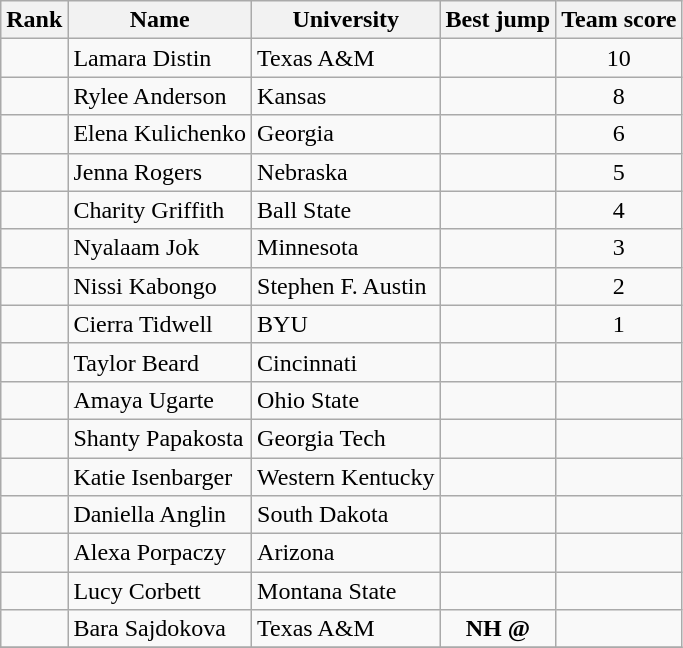<table class="wikitable sortable" style="text-align:center">
<tr>
<th>Rank</th>
<th>Name</th>
<th>University</th>
<th>Best jump</th>
<th>Team score</th>
</tr>
<tr>
<td></td>
<td align=left>Lamara Distin</td>
<td align=left>Texas A&M</td>
<td><strong></strong></td>
<td>10</td>
</tr>
<tr>
<td></td>
<td align=left>Rylee Anderson</td>
<td align=left>Kansas</td>
<td><strong></strong></td>
<td>8</td>
</tr>
<tr>
<td></td>
<td align=left>Elena Kulichenko</td>
<td align=left>Georgia</td>
<td><strong></strong></td>
<td>6</td>
</tr>
<tr>
<td></td>
<td align=left>Jenna Rogers</td>
<td align=left>Nebraska</td>
<td><strong></strong></td>
<td>5</td>
</tr>
<tr>
<td></td>
<td align=left>Charity Griffith</td>
<td align=left>Ball State</td>
<td><strong></strong></td>
<td>4</td>
</tr>
<tr>
<td></td>
<td align=left>Nyalaam Jok</td>
<td align=left>Minnesota</td>
<td><strong></strong></td>
<td>3</td>
</tr>
<tr>
<td></td>
<td align=left>Nissi Kabongo</td>
<td align=left>Stephen F. Austin</td>
<td><strong></strong></td>
<td>2</td>
</tr>
<tr>
<td></td>
<td align=left>Cierra Tidwell</td>
<td align=left>BYU</td>
<td><strong></strong></td>
<td>1</td>
</tr>
<tr>
<td></td>
<td align=left>Taylor Beard</td>
<td align=left>Cincinnati</td>
<td><strong></strong></td>
<td></td>
</tr>
<tr>
<td></td>
<td align=left>Amaya Ugarte</td>
<td align=left>Ohio State</td>
<td><strong></strong></td>
<td></td>
</tr>
<tr>
<td></td>
<td align=left>Shanty Papakosta</td>
<td align=left>Georgia Tech</td>
<td><strong></strong></td>
<td></td>
</tr>
<tr>
<td></td>
<td align=left>Katie Isenbarger</td>
<td align=left>Western Kentucky</td>
<td><strong></strong></td>
<td></td>
</tr>
<tr>
<td></td>
<td align=left>Daniella Anglin</td>
<td align=left>South Dakota</td>
<td><strong></strong></td>
<td></td>
</tr>
<tr>
<td></td>
<td align=left>Alexa Porpaczy</td>
<td align=left>Arizona</td>
<td><strong></strong></td>
<td></td>
</tr>
<tr>
<td></td>
<td align=left>Lucy Corbett</td>
<td align=left>Montana State</td>
<td><strong></strong></td>
<td></td>
</tr>
<tr>
<td></td>
<td align=left>Bara Sajdokova</td>
<td align=left>Texas A&M</td>
<td><strong>NH @ </strong></td>
<td></td>
</tr>
<tr>
</tr>
</table>
